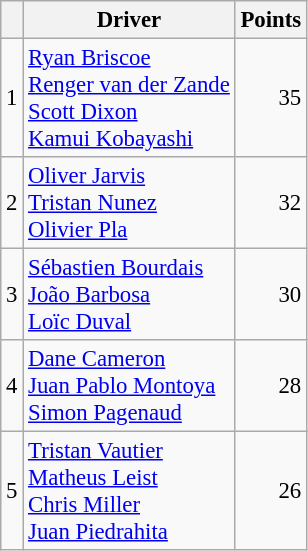<table class="wikitable" style="font-size: 95%;">
<tr>
<th scope="col"></th>
<th scope="col">Driver</th>
<th scope="col">Points</th>
</tr>
<tr>
<td align=center>1</td>
<td> <a href='#'>Ryan Briscoe</a><br> <a href='#'>Renger van der Zande</a><br> <a href='#'>Scott Dixon</a><br> <a href='#'>Kamui Kobayashi</a></td>
<td align=right>35</td>
</tr>
<tr>
<td align=center>2</td>
<td> <a href='#'>Oliver Jarvis</a><br> <a href='#'>Tristan Nunez</a><br> <a href='#'>Olivier Pla</a></td>
<td align=right>32</td>
</tr>
<tr>
<td align=center>3</td>
<td> <a href='#'>Sébastien Bourdais</a><br> <a href='#'>João Barbosa</a><br> <a href='#'>Loïc Duval</a></td>
<td align=right>30</td>
</tr>
<tr>
<td align=center>4</td>
<td> <a href='#'>Dane Cameron</a><br> <a href='#'>Juan Pablo Montoya</a><br> <a href='#'>Simon Pagenaud</a></td>
<td align=right>28</td>
</tr>
<tr>
<td align=center>5</td>
<td> <a href='#'>Tristan Vautier</a><br> <a href='#'>Matheus Leist</a><br> <a href='#'>Chris Miller</a><br> <a href='#'>Juan Piedrahita</a></td>
<td align=right>26</td>
</tr>
</table>
